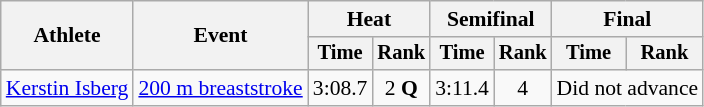<table class=wikitable style="font-size:90%;">
<tr>
<th rowspan=2>Athlete</th>
<th rowspan=2>Event</th>
<th colspan=2>Heat</th>
<th colspan=2>Semifinal</th>
<th colspan=2>Final</th>
</tr>
<tr style="font-size:95%">
<th>Time</th>
<th>Rank</th>
<th>Time</th>
<th>Rank</th>
<th>Time</th>
<th>Rank</th>
</tr>
<tr align=center>
<td align=left><a href='#'>Kerstin Isberg</a></td>
<td align=left><a href='#'>200 m breaststroke</a></td>
<td>3:08.7</td>
<td>2 <strong>Q</strong></td>
<td>3:11.4</td>
<td>4</td>
<td colspan=2>Did not advance</td>
</tr>
</table>
